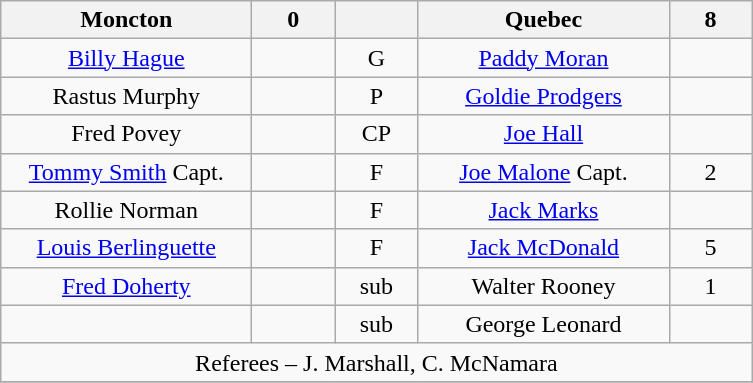<table class="wikitable" style="text-align:center;">
<tr>
<th style="width:10em">Moncton</th>
<th style="width:3em">0</th>
<th style="width:3em"></th>
<th style="width:10em">Quebec</th>
<th style="width:3em">8</th>
</tr>
<tr>
<td><a href='#'>Billy Hague</a></td>
<td></td>
<td>G</td>
<td><a href='#'>Paddy Moran</a></td>
<td></td>
</tr>
<tr>
<td>Rastus Murphy</td>
<td></td>
<td>P</td>
<td><a href='#'>Goldie Prodgers</a></td>
<td></td>
</tr>
<tr>
<td>Fred Povey</td>
<td></td>
<td>CP</td>
<td><a href='#'>Joe Hall</a></td>
<td></td>
</tr>
<tr>
<td><a href='#'>Tommy Smith</a> Capt.</td>
<td></td>
<td>F</td>
<td><a href='#'>Joe Malone</a> Capt.</td>
<td>2</td>
</tr>
<tr>
<td>Rollie Norman</td>
<td></td>
<td>F</td>
<td><a href='#'>Jack Marks</a></td>
<td></td>
</tr>
<tr>
<td><a href='#'>Louis Berlinguette</a></td>
<td></td>
<td>F</td>
<td><a href='#'>Jack McDonald</a></td>
<td>5</td>
</tr>
<tr>
<td><a href='#'>Fred Doherty</a></td>
<td></td>
<td>sub</td>
<td>Walter Rooney</td>
<td>1</td>
</tr>
<tr>
<td></td>
<td></td>
<td>sub</td>
<td>George Leonard</td>
<td></td>
</tr>
<tr>
<td colspan=5>Referees – J. Marshall, C. McNamara</td>
</tr>
<tr>
</tr>
</table>
